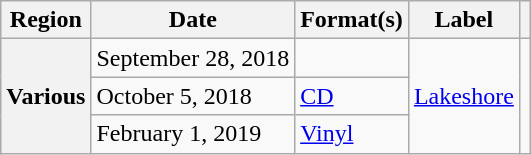<table class="wikitable plainrowheaders">
<tr>
<th scope="col">Region</th>
<th scope="col">Date</th>
<th scope="col">Format(s)</th>
<th scope="col">Label</th>
<th scope="col"></th>
</tr>
<tr>
<th rowspan="3" scope="row">Various</th>
<td>September 28, 2018</td>
<td></td>
<td rowspan="3"><a href='#'>Lakeshore</a></td>
<td rowspan="3" align="center"></td>
</tr>
<tr>
<td>October 5, 2018</td>
<td><a href='#'>CD</a></td>
</tr>
<tr>
<td>February 1, 2019</td>
<td><a href='#'>Vinyl</a></td>
</tr>
</table>
